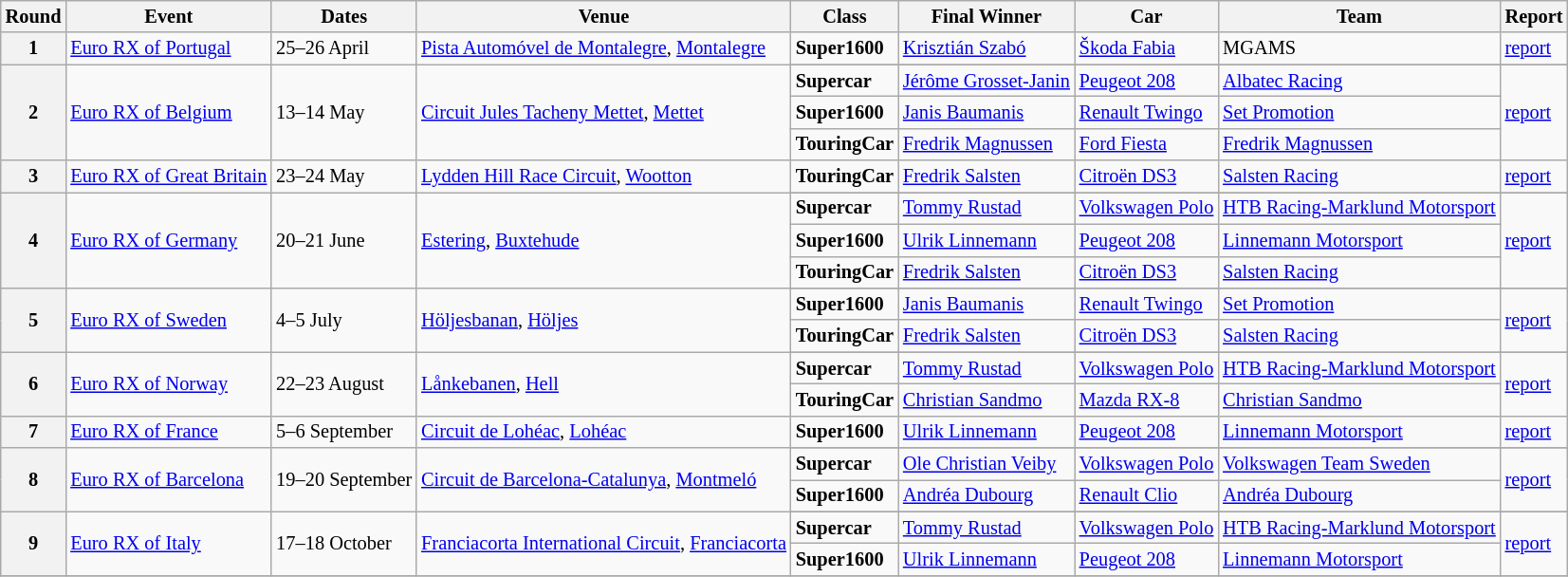<table class="wikitable" style="font-size: 85%;">
<tr>
<th>Round</th>
<th>Event</th>
<th>Dates</th>
<th>Venue</th>
<th>Class</th>
<th>Final Winner</th>
<th>Car</th>
<th>Team</th>
<th>Report</th>
</tr>
<tr>
<th>1</th>
<td> <a href='#'>Euro RX of Portugal</a></td>
<td>25–26 April</td>
<td><a href='#'>Pista Automóvel de Montalegre</a>, <a href='#'>Montalegre</a></td>
<td><strong><span>Super1600</span></strong></td>
<td> <a href='#'>Krisztián Szabó</a></td>
<td><a href='#'>Škoda Fabia</a></td>
<td> MGAMS</td>
<td><a href='#'>report</a></td>
</tr>
<tr>
<th rowspan=4>2</th>
<td rowspan=4> <a href='#'>Euro RX of Belgium</a></td>
<td rowspan=4>13–14 May</td>
<td rowspan=4><a href='#'>Circuit Jules Tacheny Mettet</a>, <a href='#'>Mettet</a></td>
</tr>
<tr>
<td><strong><span>Supercar</span></strong></td>
<td> <a href='#'>Jérôme Grosset-Janin</a></td>
<td><a href='#'>Peugeot 208</a></td>
<td> <a href='#'>Albatec Racing</a></td>
<td rowspan=3><a href='#'>report</a></td>
</tr>
<tr>
<td><strong><span>Super1600</span></strong></td>
<td> <a href='#'>Janis Baumanis</a></td>
<td><a href='#'>Renault Twingo</a></td>
<td> <a href='#'>Set Promotion</a></td>
</tr>
<tr>
<td><strong><span>TouringCar</span></strong></td>
<td> <a href='#'>Fredrik Magnussen</a></td>
<td><a href='#'>Ford Fiesta</a></td>
<td> <a href='#'>Fredrik Magnussen</a></td>
</tr>
<tr>
<th>3</th>
<td> <a href='#'>Euro RX of Great Britain</a></td>
<td>23–24 May</td>
<td><a href='#'>Lydden Hill Race Circuit</a>, <a href='#'>Wootton</a></td>
<td><strong><span>TouringCar</span></strong></td>
<td> <a href='#'>Fredrik Salsten</a></td>
<td><a href='#'>Citroën DS3</a></td>
<td> <a href='#'>Salsten Racing</a></td>
<td><a href='#'>report</a></td>
</tr>
<tr>
<th rowspan=4>4</th>
<td rowspan=4> <a href='#'>Euro RX of Germany</a></td>
<td rowspan=4>20–21 June</td>
<td rowspan=4><a href='#'>Estering</a>, <a href='#'>Buxtehude</a></td>
</tr>
<tr>
<td><strong><span>Supercar</span></strong></td>
<td> <a href='#'>Tommy Rustad</a></td>
<td><a href='#'>Volkswagen Polo</a></td>
<td> <a href='#'>HTB Racing-Marklund Motorsport</a></td>
<td rowspan=3><a href='#'>report</a></td>
</tr>
<tr>
<td><strong><span>Super1600</span></strong></td>
<td> <a href='#'>Ulrik Linnemann</a></td>
<td><a href='#'>Peugeot 208</a></td>
<td> <a href='#'>Linnemann Motorsport</a></td>
</tr>
<tr>
<td><strong><span>TouringCar</span></strong></td>
<td> <a href='#'>Fredrik Salsten</a></td>
<td><a href='#'>Citroën DS3</a></td>
<td> <a href='#'>Salsten Racing</a></td>
</tr>
<tr>
<th rowspan=3>5</th>
<td rowspan=3> <a href='#'>Euro RX of Sweden</a></td>
<td rowspan=3>4–5 July</td>
<td rowspan=3><a href='#'>Höljesbanan</a>, <a href='#'>Höljes</a></td>
</tr>
<tr>
<td><strong><span>Super1600</span></strong></td>
<td> <a href='#'>Janis Baumanis</a></td>
<td><a href='#'>Renault Twingo</a></td>
<td> <a href='#'>Set Promotion</a></td>
<td rowspan=2><a href='#'>report</a></td>
</tr>
<tr>
<td><strong><span>TouringCar</span></strong></td>
<td> <a href='#'>Fredrik Salsten</a></td>
<td><a href='#'>Citroën DS3</a></td>
<td> <a href='#'>Salsten Racing</a></td>
</tr>
<tr>
<th rowspan=3>6</th>
<td rowspan=3> <a href='#'>Euro RX of Norway</a></td>
<td rowspan=3>22–23 August</td>
<td rowspan=3><a href='#'>Lånkebanen</a>, <a href='#'>Hell</a></td>
</tr>
<tr>
<td><strong><span>Supercar</span></strong></td>
<td> <a href='#'>Tommy Rustad</a></td>
<td><a href='#'>Volkswagen Polo</a></td>
<td> <a href='#'>HTB Racing-Marklund Motorsport</a></td>
<td rowspan=2><a href='#'>report</a></td>
</tr>
<tr>
<td><strong><span>TouringCar</span></strong></td>
<td> <a href='#'>Christian Sandmo</a></td>
<td><a href='#'>Mazda RX-8</a></td>
<td> <a href='#'>Christian Sandmo</a></td>
</tr>
<tr>
<th>7</th>
<td> <a href='#'>Euro RX of France</a></td>
<td>5–6 September</td>
<td><a href='#'>Circuit de Lohéac</a>, <a href='#'>Lohéac</a></td>
<td><strong><span>Super1600</span></strong></td>
<td> <a href='#'>Ulrik Linnemann</a></td>
<td><a href='#'>Peugeot 208</a></td>
<td> <a href='#'>Linnemann Motorsport</a></td>
<td><a href='#'>report</a></td>
</tr>
<tr>
<th rowspan=3>8</th>
<td rowspan=3> <a href='#'>Euro RX of Barcelona</a></td>
<td rowspan=3>19–20 September</td>
<td rowspan=3><a href='#'>Circuit de Barcelona-Catalunya</a>, <a href='#'>Montmeló</a></td>
</tr>
<tr>
<td><strong><span>Supercar</span></strong></td>
<td> <a href='#'>Ole Christian Veiby</a></td>
<td><a href='#'>Volkswagen Polo</a></td>
<td> <a href='#'>Volkswagen Team Sweden</a></td>
<td rowspan=2><a href='#'>report</a></td>
</tr>
<tr>
<td><strong><span>Super1600</span></strong></td>
<td> <a href='#'>Andréa Dubourg</a></td>
<td><a href='#'>Renault Clio</a></td>
<td> <a href='#'>Andréa Dubourg</a></td>
</tr>
<tr>
<th rowspan=3>9</th>
<td rowspan=3> <a href='#'>Euro RX of Italy</a></td>
<td rowspan=3>17–18 October</td>
<td rowspan=3><a href='#'>Franciacorta International Circuit</a>, <a href='#'>Franciacorta</a></td>
</tr>
<tr>
<td><strong><span>Supercar</span></strong></td>
<td> <a href='#'>Tommy Rustad</a></td>
<td><a href='#'>Volkswagen Polo</a></td>
<td> <a href='#'>HTB Racing-Marklund Motorsport</a></td>
<td rowspan=2><a href='#'>report</a></td>
</tr>
<tr>
<td><strong><span>Super1600</span></strong></td>
<td> <a href='#'>Ulrik Linnemann</a></td>
<td><a href='#'>Peugeot 208</a></td>
<td> <a href='#'>Linnemann Motorsport</a></td>
</tr>
<tr>
</tr>
</table>
